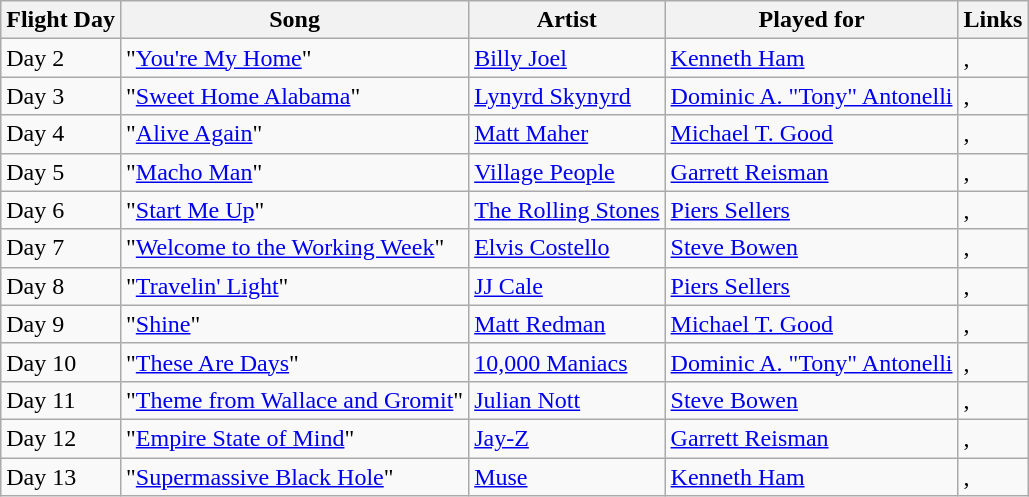<table class="wikitable">
<tr>
<th>Flight Day</th>
<th>Song</th>
<th>Artist</th>
<th>Played for</th>
<th>Links</th>
</tr>
<tr>
<td>Day 2</td>
<td>"<a href='#'>You're My Home</a>"</td>
<td><a href='#'>Billy Joel</a></td>
<td><a href='#'>Kenneth Ham</a></td>
<td>, <br></td>
</tr>
<tr>
<td>Day 3</td>
<td>"<a href='#'>Sweet Home Alabama</a>"</td>
<td><a href='#'>Lynyrd Skynyrd</a></td>
<td><a href='#'>Dominic A. "Tony" Antonelli</a></td>
<td>, <br></td>
</tr>
<tr>
<td>Day 4</td>
<td>"<a href='#'>Alive Again</a>"</td>
<td><a href='#'>Matt Maher</a></td>
<td><a href='#'>Michael T. Good</a></td>
<td>, <br></td>
</tr>
<tr>
<td>Day 5</td>
<td>"<a href='#'>Macho Man</a>"</td>
<td><a href='#'>Village People</a></td>
<td><a href='#'>Garrett Reisman</a></td>
<td>, <br></td>
</tr>
<tr>
<td>Day 6</td>
<td>"<a href='#'>Start Me Up</a>"</td>
<td><a href='#'>The Rolling Stones</a></td>
<td><a href='#'>Piers Sellers</a></td>
<td>, <br></td>
</tr>
<tr>
<td>Day 7</td>
<td>"<a href='#'>Welcome to the Working Week</a>"</td>
<td><a href='#'>Elvis Costello</a></td>
<td><a href='#'>Steve Bowen</a></td>
<td>, <br></td>
</tr>
<tr>
<td>Day 8</td>
<td>"<a href='#'>Travelin' Light</a>"</td>
<td><a href='#'>JJ Cale</a></td>
<td><a href='#'>Piers Sellers</a></td>
<td>, <br></td>
</tr>
<tr>
<td>Day 9</td>
<td>"<a href='#'>Shine</a>"</td>
<td><a href='#'>Matt Redman</a></td>
<td><a href='#'>Michael T. Good</a></td>
<td>, <br></td>
</tr>
<tr>
<td>Day 10</td>
<td>"<a href='#'>These Are Days</a>"</td>
<td><a href='#'>10,000 Maniacs</a></td>
<td><a href='#'>Dominic A. "Tony" Antonelli</a></td>
<td>, <br></td>
</tr>
<tr>
<td>Day 11</td>
<td>"<a href='#'>Theme from Wallace and Gromit</a>"</td>
<td><a href='#'>Julian Nott</a></td>
<td><a href='#'>Steve Bowen</a></td>
<td>, <br></td>
</tr>
<tr>
<td>Day 12</td>
<td>"<a href='#'>Empire State of Mind</a>"</td>
<td><a href='#'>Jay-Z</a></td>
<td><a href='#'>Garrett Reisman</a></td>
<td>, <br></td>
</tr>
<tr>
<td>Day 13</td>
<td>"<a href='#'>Supermassive Black Hole</a>"</td>
<td><a href='#'>Muse</a></td>
<td><a href='#'>Kenneth Ham</a></td>
<td>, <br></td>
</tr>
</table>
